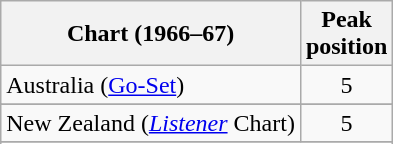<table class="wikitable sortable">
<tr>
<th>Chart (1966–67)</th>
<th>Peak<br>position</th>
</tr>
<tr>
<td>Australia (<a href='#'>Go-Set</a>)</td>
<td style="text-align:center;">5</td>
</tr>
<tr>
</tr>
<tr>
<td>New Zealand (<em><a href='#'>Listener</a></em> Chart)</td>
<td style="text-align:center;">5</td>
</tr>
<tr>
</tr>
<tr>
</tr>
<tr>
</tr>
</table>
